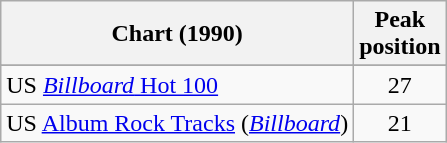<table class="wikitable sortable">
<tr>
<th>Chart (1990)</th>
<th>Peak<br>position</th>
</tr>
<tr>
</tr>
<tr>
<td>US <a href='#'><em>Billboard</em> Hot 100</a></td>
<td style="text-align:center;">27</td>
</tr>
<tr>
<td>US <a href='#'>Album Rock Tracks</a> (<em><a href='#'>Billboard</a></em>)</td>
<td style="text-align:center;">21</td>
</tr>
</table>
